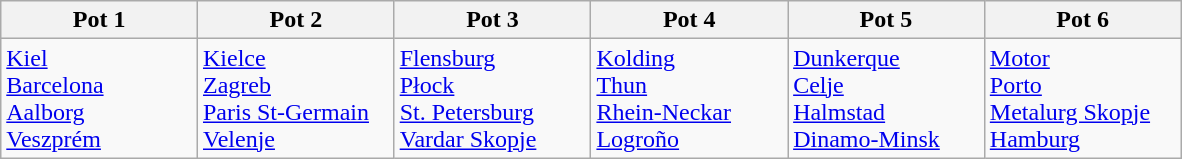<table class="wikitable">
<tr>
<th width=15%>Pot 1</th>
<th width=15%>Pot 2</th>
<th width=15%>Pot 3</th>
<th width=15%>Pot 4</th>
<th width=15%>Pot 5</th>
<th width=15%>Pot 6</th>
</tr>
<tr>
<td valign="top"> <a href='#'>Kiel</a><br> <a href='#'>Barcelona</a><br> <a href='#'>Aalborg</a><br> <a href='#'>Veszprém</a></td>
<td valign="top"> <a href='#'>Kielce</a><br> <a href='#'>Zagreb</a><br> <a href='#'>Paris St-Germain</a><br> <a href='#'>Velenje</a></td>
<td valign="top"> <a href='#'>Flensburg</a><br> <a href='#'>Płock</a><br> <a href='#'>St. Petersburg</a><br> <a href='#'>Vardar Skopje</a></td>
<td valign="top"> <a href='#'>Kolding</a><br> <a href='#'>Thun</a><br> <a href='#'>Rhein-Neckar</a><br> <a href='#'>Logroño</a></td>
<td valign="top"> <a href='#'>Dunkerque</a><br> <a href='#'>Celje</a><br> <a href='#'>Halmstad</a><br> <a href='#'>Dinamo-Minsk</a></td>
<td valign="top"> <a href='#'>Motor</a><br> <a href='#'>Porto</a><br> <a href='#'>Metalurg Skopje</a><br> <a href='#'>Hamburg</a></td>
</tr>
</table>
